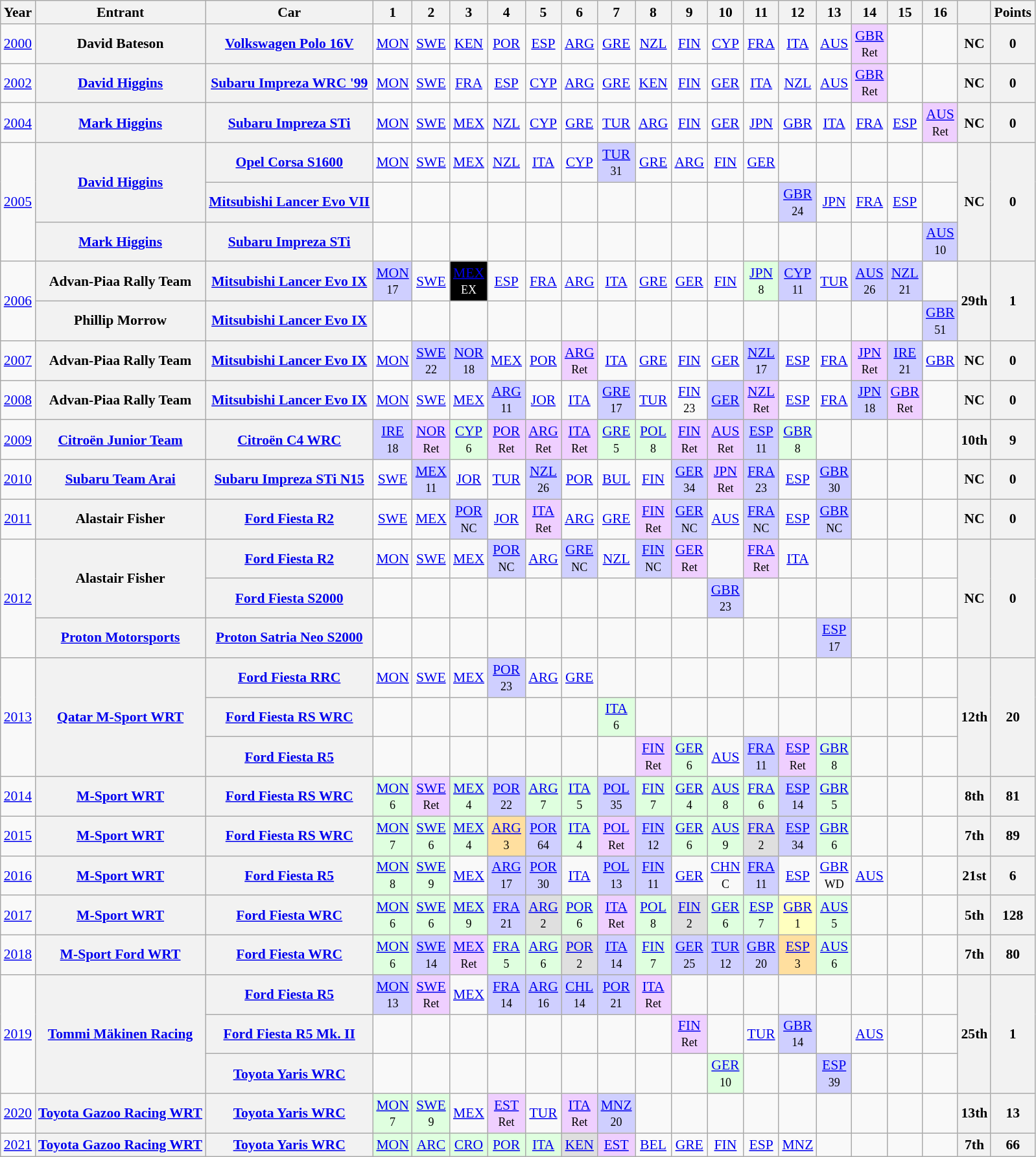<table class="wikitable" border="1" style="text-align:center; font-size:90%;">
<tr>
<th>Year</th>
<th>Entrant</th>
<th>Car</th>
<th>1</th>
<th>2</th>
<th>3</th>
<th>4</th>
<th>5</th>
<th>6</th>
<th>7</th>
<th>8</th>
<th>9</th>
<th>10</th>
<th>11</th>
<th>12</th>
<th>13</th>
<th>14</th>
<th>15</th>
<th>16</th>
<th></th>
<th>Points</th>
</tr>
<tr>
<td><a href='#'>2000</a></td>
<th>David Bateson</th>
<th><a href='#'>Volkswagen Polo 16V</a></th>
<td><a href='#'>MON</a></td>
<td><a href='#'>SWE</a></td>
<td><a href='#'>KEN</a></td>
<td><a href='#'>POR</a></td>
<td><a href='#'>ESP</a></td>
<td><a href='#'>ARG</a></td>
<td><a href='#'>GRE</a></td>
<td><a href='#'>NZL</a></td>
<td><a href='#'>FIN</a></td>
<td><a href='#'>CYP</a></td>
<td><a href='#'>FRA</a></td>
<td><a href='#'>ITA</a></td>
<td><a href='#'>AUS</a></td>
<td style="background:#EFCFFF;"><a href='#'>GBR</a><br><small>Ret</small></td>
<td></td>
<td></td>
<th>NC</th>
<th>0</th>
</tr>
<tr>
<td><a href='#'>2002</a></td>
<th><a href='#'>David Higgins</a></th>
<th><a href='#'>Subaru Impreza WRC '99</a></th>
<td><a href='#'>MON</a></td>
<td><a href='#'>SWE</a></td>
<td><a href='#'>FRA</a></td>
<td><a href='#'>ESP</a></td>
<td><a href='#'>CYP</a></td>
<td><a href='#'>ARG</a></td>
<td><a href='#'>GRE</a></td>
<td><a href='#'>KEN</a></td>
<td><a href='#'>FIN</a></td>
<td><a href='#'>GER</a></td>
<td><a href='#'>ITA</a></td>
<td><a href='#'>NZL</a></td>
<td><a href='#'>AUS</a></td>
<td style="background:#EFCFFF;"><a href='#'>GBR</a><br><small>Ret</small></td>
<td></td>
<td></td>
<th>NC</th>
<th>0</th>
</tr>
<tr>
<td><a href='#'>2004</a></td>
<th><a href='#'>Mark Higgins</a></th>
<th><a href='#'>Subaru Impreza STi</a></th>
<td><a href='#'>MON</a></td>
<td><a href='#'>SWE</a></td>
<td><a href='#'>MEX</a></td>
<td><a href='#'>NZL</a></td>
<td><a href='#'>CYP</a></td>
<td><a href='#'>GRE</a></td>
<td><a href='#'>TUR</a></td>
<td><a href='#'>ARG</a></td>
<td><a href='#'>FIN</a></td>
<td><a href='#'>GER</a></td>
<td><a href='#'>JPN</a></td>
<td><a href='#'>GBR</a></td>
<td><a href='#'>ITA</a></td>
<td><a href='#'>FRA</a></td>
<td><a href='#'>ESP</a></td>
<td style="background:#EFCFFF;"><a href='#'>AUS</a><br><small>Ret</small></td>
<th>NC</th>
<th>0</th>
</tr>
<tr>
<td rowspan="3"><a href='#'>2005</a></td>
<th rowspan="2"><a href='#'>David Higgins</a></th>
<th><a href='#'>Opel Corsa S1600</a></th>
<td><a href='#'>MON</a></td>
<td><a href='#'>SWE</a></td>
<td><a href='#'>MEX</a></td>
<td><a href='#'>NZL</a></td>
<td><a href='#'>ITA</a></td>
<td><a href='#'>CYP</a></td>
<td style="background:#CFCFFF;"><a href='#'>TUR</a><br><small>31</small></td>
<td><a href='#'>GRE</a></td>
<td><a href='#'>ARG</a></td>
<td><a href='#'>FIN</a></td>
<td><a href='#'>GER</a></td>
<td></td>
<td></td>
<td></td>
<td></td>
<td></td>
<th rowspan=3>NC</th>
<th rowspan=3>0</th>
</tr>
<tr>
<th><a href='#'>Mitsubishi Lancer Evo VII</a></th>
<td></td>
<td></td>
<td></td>
<td></td>
<td></td>
<td></td>
<td></td>
<td></td>
<td></td>
<td></td>
<td></td>
<td style="background:#CFCFFF;"><a href='#'>GBR</a><br><small>24</small></td>
<td><a href='#'>JPN</a></td>
<td><a href='#'>FRA</a></td>
<td><a href='#'>ESP</a></td>
<td></td>
</tr>
<tr>
<th><a href='#'>Mark Higgins</a></th>
<th><a href='#'>Subaru Impreza STi</a></th>
<td></td>
<td></td>
<td></td>
<td></td>
<td></td>
<td></td>
<td></td>
<td></td>
<td></td>
<td></td>
<td></td>
<td></td>
<td></td>
<td></td>
<td></td>
<td style="background:#CFCFFF;"><a href='#'>AUS</a><br><small>10</small></td>
</tr>
<tr>
<td rowspan=2><a href='#'>2006</a></td>
<th>Advan-Piaa Rally Team</th>
<th><a href='#'>Mitsubishi Lancer Evo IX</a></th>
<td style="background:#CFCFFF;"><a href='#'>MON</a><br><small>17</small></td>
<td><a href='#'>SWE</a></td>
<td style="background:#000000; color:white"><a href='#'><span>MEX</span></a><br><small>EX</small></td>
<td><a href='#'>ESP</a></td>
<td><a href='#'>FRA</a></td>
<td><a href='#'>ARG</a></td>
<td><a href='#'>ITA</a></td>
<td><a href='#'>GRE</a></td>
<td><a href='#'>GER</a></td>
<td><a href='#'>FIN</a></td>
<td style="background:#dfffdf;"><a href='#'>JPN</a><br><small>8</small></td>
<td style="background:#CFCFFF;"><a href='#'>CYP</a><br><small>11</small></td>
<td><a href='#'>TUR</a></td>
<td style="background:#CFCFFF;"><a href='#'>AUS</a><br><small>26</small></td>
<td style="background:#CFCFFF;"><a href='#'>NZL</a><br><small>21</small></td>
<td></td>
<th rowspan=2>29th</th>
<th rowspan=2>1</th>
</tr>
<tr>
<th>Phillip Morrow</th>
<th><a href='#'>Mitsubishi Lancer Evo IX</a></th>
<td></td>
<td></td>
<td></td>
<td></td>
<td></td>
<td></td>
<td></td>
<td></td>
<td></td>
<td></td>
<td></td>
<td></td>
<td></td>
<td></td>
<td></td>
<td style="background:#CFCFFF;"><a href='#'>GBR</a><br><small>51</small></td>
</tr>
<tr>
<td><a href='#'>2007</a></td>
<th>Advan-Piaa Rally Team</th>
<th><a href='#'>Mitsubishi Lancer Evo IX</a></th>
<td><a href='#'>MON</a></td>
<td style="background:#CFCFFF;"><a href='#'>SWE</a><br><small>22</small></td>
<td style="background:#CFCFFF;"><a href='#'>NOR</a><br><small>18</small></td>
<td><a href='#'>MEX</a></td>
<td><a href='#'>POR</a></td>
<td style="background:#EFCFFF;"><a href='#'>ARG</a><br><small>Ret</small></td>
<td><a href='#'>ITA</a></td>
<td><a href='#'>GRE</a></td>
<td><a href='#'>FIN</a></td>
<td><a href='#'>GER</a></td>
<td style="background:#CFCFFF;"><a href='#'>NZL</a><br><small>17</small></td>
<td><a href='#'>ESP</a></td>
<td><a href='#'>FRA</a></td>
<td style="background:#EFCFFF;"><a href='#'>JPN</a><br><small>Ret</small></td>
<td style="background:#CFCFFF;"><a href='#'>IRE</a><br><small>21</small></td>
<td><a href='#'>GBR</a></td>
<th>NC</th>
<th>0</th>
</tr>
<tr>
<td><a href='#'>2008</a></td>
<th>Advan-Piaa Rally Team</th>
<th><a href='#'>Mitsubishi Lancer Evo IX</a></th>
<td><a href='#'>MON</a></td>
<td><a href='#'>SWE</a></td>
<td><a href='#'>MEX</a></td>
<td style="background:#CFCFFF;"><a href='#'>ARG</a><br><small>11</small></td>
<td><a href='#'>JOR</a></td>
<td><a href='#'>ITA</a></td>
<td style="background:#CFCFFF;"><a href='#'>GRE</a><br><small>17</small></td>
<td><a href='#'>TUR</a></td>
<td><a href='#'>FIN</a><br><small>23</small></td>
<td style="background:#CFCFFF;"><a href='#'>GER</a></td>
<td style="background:#EFCFFF;"><a href='#'>NZL</a><br><small>Ret</small></td>
<td><a href='#'>ESP</a></td>
<td><a href='#'>FRA</a></td>
<td style="background:#CFCFFF;"><a href='#'>JPN</a><br><small>18</small></td>
<td style="background:#EFCFFF;"><a href='#'>GBR</a><br><small>Ret</small></td>
<td></td>
<th>NC</th>
<th>0</th>
</tr>
<tr>
<td><a href='#'>2009</a></td>
<th><a href='#'>Citroën Junior Team</a></th>
<th><a href='#'>Citroën C4 WRC</a></th>
<td style="background:#CFCFFF;"><a href='#'>IRE</a><br><small>18</small></td>
<td style="background:#EFCFFF;"><a href='#'>NOR</a><br><small>Ret</small></td>
<td style="background:#DFFFDF;"><a href='#'>CYP</a><br><small>6</small></td>
<td style="background:#EFCFFF;"><a href='#'>POR</a><br><small>Ret</small></td>
<td style="background:#EFCFFF;"><a href='#'>ARG</a><br><small>Ret</small></td>
<td style="background:#EFCFFF;"><a href='#'>ITA</a><br><small>Ret</small></td>
<td style="background:#DFFFDF;"><a href='#'>GRE</a><br><small>5</small></td>
<td style="background:#DFFFDF;"><a href='#'>POL</a><br><small>8</small></td>
<td style="background:#EFCFFF;"><a href='#'>FIN</a><br><small>Ret</small></td>
<td style="background:#EFCFFF;"><a href='#'>AUS</a><br><small>Ret</small></td>
<td style="background:#CFCFFF;"><a href='#'>ESP</a><br><small>11</small></td>
<td style="background:#DFFFDF;"><a href='#'>GBR</a><br><small>8</small></td>
<td></td>
<td></td>
<td></td>
<td></td>
<th>10th</th>
<th>9</th>
</tr>
<tr>
<td><a href='#'>2010</a></td>
<th><a href='#'>Subaru Team Arai</a></th>
<th><a href='#'>Subaru Impreza STi N15</a></th>
<td><a href='#'>SWE</a></td>
<td style="background:#CFCFFF;"><a href='#'>MEX</a><br><small>11</small></td>
<td><a href='#'>JOR</a></td>
<td><a href='#'>TUR</a></td>
<td style="background:#CFCFFF;"><a href='#'>NZL</a><br><small>26</small></td>
<td><a href='#'>POR</a></td>
<td><a href='#'>BUL</a></td>
<td><a href='#'>FIN</a></td>
<td style="background:#CFCFFF;"><a href='#'>GER</a><br><small>34</small></td>
<td style="background:#EFCFFF;"><a href='#'>JPN</a><br><small>Ret</small></td>
<td style="background:#CFCFFF;"><a href='#'>FRA</a><br><small>23</small></td>
<td><a href='#'>ESP</a></td>
<td style="background:#CFCFFF;"><a href='#'>GBR</a><br><small>30</small></td>
<td></td>
<td></td>
<td></td>
<th>NC</th>
<th>0</th>
</tr>
<tr>
<td><a href='#'>2011</a></td>
<th>Alastair Fisher</th>
<th><a href='#'>Ford Fiesta R2</a></th>
<td><a href='#'>SWE</a></td>
<td><a href='#'>MEX</a></td>
<td style="background:#CFCFFF;"><a href='#'>POR</a><br><small>NC</small></td>
<td><a href='#'>JOR</a></td>
<td style="background:#EFCFFF;"><a href='#'>ITA</a><br><small>Ret</small></td>
<td><a href='#'>ARG</a></td>
<td><a href='#'>GRE</a></td>
<td style="background:#EFCFFF;"><a href='#'>FIN</a><br><small>Ret</small></td>
<td style="background:#CFCFFF;"><a href='#'>GER</a><br><small>NC</small></td>
<td><a href='#'>AUS</a></td>
<td style="background:#CFCFFF;"><a href='#'>FRA</a><br><small>NC</small></td>
<td><a href='#'>ESP</a></td>
<td style="background:#CFCFFF;"><a href='#'>GBR</a><br><small>NC</small></td>
<td></td>
<td></td>
<td></td>
<th>NC</th>
<th>0</th>
</tr>
<tr>
<td rowspan=3><a href='#'>2012</a></td>
<th rowspan=2>Alastair Fisher</th>
<th><a href='#'>Ford Fiesta R2</a></th>
<td><a href='#'>MON</a></td>
<td><a href='#'>SWE</a></td>
<td><a href='#'>MEX</a></td>
<td style="background:#CFCFFF;"><a href='#'>POR</a><br><small>NC</small></td>
<td><a href='#'>ARG</a></td>
<td style="background:#CFCFFF;"><a href='#'>GRE</a><br><small>NC</small></td>
<td><a href='#'>NZL</a></td>
<td style="background:#CFCFFF;"><a href='#'>FIN</a><br><small>NC</small></td>
<td style="background:#EFCFFF;"><a href='#'>GER</a><br><small>Ret</small></td>
<td></td>
<td style="background:#EFCFFF;"><a href='#'>FRA</a><br><small>Ret</small></td>
<td><a href='#'>ITA</a></td>
<td></td>
<td></td>
<td></td>
<td></td>
<th rowspan=3>NC</th>
<th rowspan=3>0</th>
</tr>
<tr>
<th><a href='#'>Ford Fiesta S2000</a></th>
<td></td>
<td></td>
<td></td>
<td></td>
<td></td>
<td></td>
<td></td>
<td></td>
<td></td>
<td style="background:#CFCFFF;"><a href='#'>GBR</a><br><small>23</small></td>
<td></td>
<td></td>
<td></td>
<td></td>
<td></td>
<td></td>
</tr>
<tr>
<th><a href='#'>Proton Motorsports</a></th>
<th><a href='#'>Proton Satria Neo S2000</a></th>
<td></td>
<td></td>
<td></td>
<td></td>
<td></td>
<td></td>
<td></td>
<td></td>
<td></td>
<td></td>
<td></td>
<td></td>
<td style="background:#CFCFFF;"><a href='#'>ESP</a><br><small>17</small></td>
<td></td>
<td></td>
<td></td>
</tr>
<tr>
<td rowspan=3><a href='#'>2013</a></td>
<th rowspan=3><a href='#'>Qatar M-Sport WRT</a></th>
<th><a href='#'>Ford Fiesta RRC</a></th>
<td><a href='#'>MON</a></td>
<td><a href='#'>SWE</a></td>
<td><a href='#'>MEX</a></td>
<td style="background:#CFCFFF;"><a href='#'>POR</a><br><small>23</small></td>
<td><a href='#'>ARG</a></td>
<td><a href='#'>GRE</a></td>
<td></td>
<td></td>
<td></td>
<td></td>
<td></td>
<td></td>
<td></td>
<td></td>
<td></td>
<td></td>
<th rowspan=3>12th</th>
<th rowspan=3>20</th>
</tr>
<tr>
<th><a href='#'>Ford Fiesta RS WRC</a></th>
<td></td>
<td></td>
<td></td>
<td></td>
<td></td>
<td></td>
<td style="background:#DFFFDF;"><a href='#'>ITA</a><br><small>6</small></td>
<td></td>
<td></td>
<td></td>
<td></td>
<td></td>
<td></td>
<td></td>
<td></td>
<td></td>
</tr>
<tr>
<th><a href='#'>Ford Fiesta R5</a></th>
<td></td>
<td></td>
<td></td>
<td></td>
<td></td>
<td></td>
<td></td>
<td style="background:#EFCFFF;"><a href='#'>FIN</a><br><small>Ret</small></td>
<td style="background:#DFFFDF;"><a href='#'>GER</a><br><small>6</small></td>
<td><a href='#'>AUS</a></td>
<td style="background:#CFCFFF;"><a href='#'>FRA</a><br><small>11</small></td>
<td style="background:#EFCFFF;"><a href='#'>ESP</a><br><small>Ret</small></td>
<td style="background:#DFFFDF;"><a href='#'>GBR</a><br><small>8</small></td>
<td></td>
<td></td>
<td></td>
</tr>
<tr>
<td><a href='#'>2014</a></td>
<th><a href='#'>M-Sport WRT</a></th>
<th><a href='#'>Ford Fiesta RS WRC</a></th>
<td style="background:#DFFFDF;"><a href='#'>MON</a><br><small>6</small></td>
<td style="background:#EFCFFF;"><a href='#'>SWE</a><br><small>Ret</small></td>
<td style="background:#DFFFDF;"><a href='#'>MEX</a><br><small>4</small></td>
<td style="background:#CFCFFF;"><a href='#'>POR</a><br><small>22</small></td>
<td style="background:#DFFFDF;"><a href='#'>ARG</a><br><small>7</small></td>
<td style="background:#DFFFDF;"><a href='#'>ITA</a><br><small>5</small></td>
<td style="background:#CFCFFF;"><a href='#'>POL</a><br><small>35</small></td>
<td style="background:#DFFFDF;"><a href='#'>FIN</a><br><small>7</small></td>
<td style="background:#DFFFDF;"><a href='#'>GER</a><br><small>4</small></td>
<td style="background:#DFFFDF;"><a href='#'>AUS</a><br><small>8</small></td>
<td style="background:#DFFFDF;"><a href='#'>FRA</a><br><small>6</small></td>
<td style="background:#CFCFFF;"><a href='#'>ESP</a><br><small>14</small></td>
<td style="background:#DFFFDF;"><a href='#'>GBR</a><br><small>5</small></td>
<td></td>
<td></td>
<td></td>
<th>8th</th>
<th>81</th>
</tr>
<tr>
<td><a href='#'>2015</a></td>
<th><a href='#'>M-Sport WRT</a></th>
<th><a href='#'>Ford Fiesta RS WRC</a></th>
<td style="background:#DFFFDF;"><a href='#'>MON</a><br><small>7</small></td>
<td style="background:#DFFFDF;"><a href='#'>SWE</a><br><small>6</small></td>
<td style="background:#DFFFDF;"><a href='#'>MEX</a><br><small>4</small></td>
<td style="background:#FFDF9F;"><a href='#'>ARG</a><br><small>3</small></td>
<td style="background:#CFCFFF;"><a href='#'>POR</a><br><small>64</small></td>
<td style="background:#DFFFDF;"><a href='#'>ITA</a><br><small>4</small></td>
<td style="background:#EFCFFF;"><a href='#'>POL</a><br><small>Ret</small></td>
<td style="background:#CFCFFF;"><a href='#'>FIN</a><br><small>12</small></td>
<td style="background:#DFFFDF;"><a href='#'>GER</a><br><small>6</small></td>
<td style="background:#DFFFDF;"><a href='#'>AUS</a><br><small>9</small></td>
<td style="background:#DFDFDF;"><a href='#'>FRA</a><br><small>2</small></td>
<td style="background:#CFCFFF;"><a href='#'>ESP</a><br><small>34</small></td>
<td style="background:#DFFFDF;"><a href='#'>GBR</a><br><small>6</small></td>
<td></td>
<td></td>
<td></td>
<th>7th</th>
<th>89</th>
</tr>
<tr>
<td><a href='#'>2016</a></td>
<th><a href='#'>M-Sport WRT</a></th>
<th><a href='#'>Ford Fiesta R5</a></th>
<td style="background:#DFFFDF;"><a href='#'>MON</a><br><small>8</small></td>
<td style="background:#DFFFDF;"><a href='#'>SWE</a><br><small>9</small></td>
<td><a href='#'>MEX</a></td>
<td style="background:#CFCFFF;"><a href='#'>ARG</a><br><small>17</small></td>
<td style="background:#CFCFFF;"><a href='#'>POR</a><br><small>30</small></td>
<td><a href='#'>ITA</a></td>
<td style="background:#CFCFFF;"><a href='#'>POL</a><br><small>13</small></td>
<td style="background:#CFCFFF;"><a href='#'>FIN</a><br><small>11</small></td>
<td><a href='#'>GER</a></td>
<td><a href='#'>CHN</a><br><small>C</small></td>
<td style="background:#CFCFFF;"><a href='#'>FRA</a><br><small>11</small></td>
<td><a href='#'>ESP</a></td>
<td><a href='#'>GBR</a><br><small>WD</small></td>
<td><a href='#'>AUS</a></td>
<td></td>
<td></td>
<th>21st</th>
<th>6</th>
</tr>
<tr>
<td><a href='#'>2017</a></td>
<th><a href='#'>M-Sport WRT</a></th>
<th><a href='#'>Ford Fiesta WRC</a></th>
<td style="background:#DFFFDF;"><a href='#'>MON</a><br><small>6</small></td>
<td style="background:#DFFFDF;"><a href='#'>SWE</a><br><small>6</small></td>
<td style="background:#DFFFDF;"><a href='#'>MEX</a><br><small>9</small></td>
<td style="background:#CFCFFF;"><a href='#'>FRA</a><br><small>21</small></td>
<td style="background:#DFDFDF;"><a href='#'>ARG</a><br><small>2</small></td>
<td style="background:#DFFFDF;"><a href='#'>POR</a><br><small>6</small></td>
<td style="background:#EFCFFF;"><a href='#'>ITA</a><br><small>Ret</small></td>
<td style="background:#DFFFDF;"><a href='#'>POL</a><br><small>8</small></td>
<td style="background:#DFDFDF;"><a href='#'>FIN</a><br><small>2</small></td>
<td style="background:#DFFFDF;"><a href='#'>GER</a><br><small>6</small></td>
<td style="background:#DFFFDF;"><a href='#'>ESP</a><br><small>7</small></td>
<td style="background:#FFFFBF;"><a href='#'>GBR</a><br><small>1</small></td>
<td style="background:#DFFFDF;"><a href='#'>AUS</a><br><small>5</small></td>
<td></td>
<td></td>
<td></td>
<th>5th</th>
<th>128</th>
</tr>
<tr>
<td><a href='#'>2018</a></td>
<th><a href='#'>M-Sport Ford WRT</a></th>
<th><a href='#'>Ford Fiesta WRC</a></th>
<td style="background:#DFFFDF;"><a href='#'>MON</a><br><small>6</small></td>
<td style="background:#CFCFFF;"><a href='#'>SWE</a><br><small>14</small></td>
<td style="background:#EFCFFF;"><a href='#'>MEX</a><br><small>Ret</small></td>
<td style="background:#DFFFDF;"><a href='#'>FRA</a><br><small>5</small></td>
<td style="background:#DFFFDF;"><a href='#'>ARG</a><br><small>6</small></td>
<td style="background:#DFDFDF;"><a href='#'>POR</a><br><small>2</small></td>
<td style="background:#CFCFFF;"><a href='#'>ITA</a><br><small>14</small></td>
<td style="background:#DFFFDF;"><a href='#'>FIN</a><br><small>7</small></td>
<td style="background:#CFCFFF;"><a href='#'>GER</a><br><small>25</small></td>
<td style="background:#CFCFFF;"><a href='#'>TUR</a><br><small>12</small></td>
<td style="background:#CFCFFF;"><a href='#'>GBR</a><br><small>20</small></td>
<td style="background:#FFDF9F;"><a href='#'>ESP</a><br><small>3</small></td>
<td style="background:#DFFFDF;"><a href='#'>AUS</a><br><small>6</small></td>
<td></td>
<td></td>
<td></td>
<th>7th</th>
<th>80</th>
</tr>
<tr>
<td rowspan="3"><a href='#'>2019</a></td>
<th rowspan="3"><a href='#'>Tommi Mäkinen Racing</a></th>
<th><a href='#'>Ford Fiesta R5</a></th>
<td style="background:#CFCFFF;"><a href='#'>MON</a><br><small>13</small></td>
<td style="background:#EFCFFF;"><a href='#'>SWE</a><br><small>Ret</small></td>
<td><a href='#'>MEX</a></td>
<td style="background:#CFCFFF;"><a href='#'>FRA</a><br><small>14</small></td>
<td style="background:#CFCFFF;"><a href='#'>ARG</a><br><small>16</small></td>
<td style="background:#CFCFFF;"><a href='#'>CHL</a><br><small>14</small></td>
<td style="background:#CFCFFF;"><a href='#'>POR</a><br><small>21</small></td>
<td style="background:#EFCFFF;"><a href='#'>ITA</a><br><small>Ret</small></td>
<td></td>
<td></td>
<td></td>
<td></td>
<td></td>
<td></td>
<td></td>
<td></td>
<th rowspan="3">25th</th>
<th rowspan="3">1</th>
</tr>
<tr>
<th><a href='#'>Ford Fiesta R5 Mk. II</a></th>
<td></td>
<td></td>
<td></td>
<td></td>
<td></td>
<td></td>
<td></td>
<td></td>
<td style="background:#EFCFFF;"><a href='#'>FIN</a><br><small>Ret</small></td>
<td></td>
<td><a href='#'>TUR</a></td>
<td style="background:#CFCFFF;"><a href='#'>GBR</a><br><small>14</small></td>
<td></td>
<td><a href='#'>AUS</a><br></td>
<td></td>
<td></td>
</tr>
<tr>
<th><a href='#'>Toyota Yaris WRC</a></th>
<td></td>
<td></td>
<td></td>
<td></td>
<td></td>
<td></td>
<td></td>
<td></td>
<td></td>
<td style="background:#DFFFDF;"><a href='#'>GER</a><br><small>10</small></td>
<td></td>
<td></td>
<td style="background:#CFCFFF;"><a href='#'>ESP</a><br><small>39</small></td>
<td></td>
<td></td>
<td></td>
</tr>
<tr>
<td><a href='#'>2020</a></td>
<th><a href='#'>Toyota Gazoo Racing WRT</a></th>
<th><a href='#'>Toyota Yaris WRC</a></th>
<td style="background:#DFFFDF;"><a href='#'>MON</a><br><small>7</small></td>
<td style="background:#DFFFDF;"><a href='#'>SWE</a><br><small>9</small></td>
<td><a href='#'>MEX</a></td>
<td style="background:#EFCFFF;"><a href='#'>EST</a><br><small>Ret</small></td>
<td><a href='#'>TUR</a></td>
<td style="background:#EFCFFF;"><a href='#'>ITA</a><br><small>Ret</small></td>
<td style="background:#CFCFFF;"><a href='#'>MNZ</a><br><small>20</small></td>
<td></td>
<td></td>
<td></td>
<td></td>
<td></td>
<td></td>
<td></td>
<td></td>
<td></td>
<th>13th</th>
<th>13</th>
</tr>
<tr>
<td><a href='#'>2021</a></td>
<th><a href='#'>Toyota Gazoo Racing WRT</a></th>
<th><a href='#'>Toyota Yaris WRC</a></th>
<td style="background:#DFFFDF;"><a href='#'>MON</a><br></td>
<td style="background:#DFFFDF;"><a href='#'>ARC</a><br></td>
<td style="background:#DFFFDF;"><a href='#'>CRO</a><br></td>
<td style="background:#DFFFDF;"><a href='#'>POR</a><br></td>
<td style="background:#DFFFDF;"><a href='#'>ITA</a><br></td>
<td style="background:#DFDFDF;"><a href='#'>KEN</a><br></td>
<td style="background:#EFCFFF;"><a href='#'>EST</a><br></td>
<td><a href='#'>BEL</a></td>
<td><a href='#'>GRE</a></td>
<td><a href='#'>FIN</a></td>
<td><a href='#'>ESP</a></td>
<td><a href='#'>MNZ</a></td>
<td></td>
<td></td>
<td></td>
<td></td>
<th>7th</th>
<th>66</th>
</tr>
</table>
